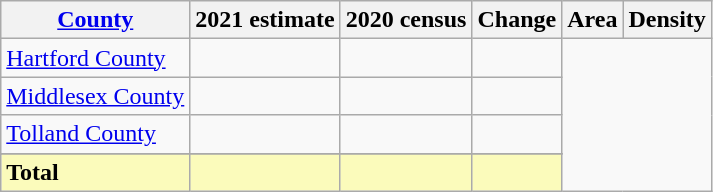<table class="wikitable sortable">
<tr>
<th><a href='#'>County</a></th>
<th>2021 estimate</th>
<th>2020 census</th>
<th>Change</th>
<th>Area</th>
<th>Density</th>
</tr>
<tr>
<td><a href='#'>Hartford County</a></td>
<td></td>
<td></td>
<td></td>
</tr>
<tr>
<td><a href='#'>Middlesex County</a></td>
<td></td>
<td></td>
<td></td>
</tr>
<tr>
<td><a href='#'>Tolland County</a></td>
<td></td>
<td></td>
<td></td>
</tr>
<tr>
</tr>
<tr class=sortbottom style="background:#fbfbbb">
<td><strong>Total</strong></td>
<td></td>
<td></td>
<td></td>
</tr>
</table>
